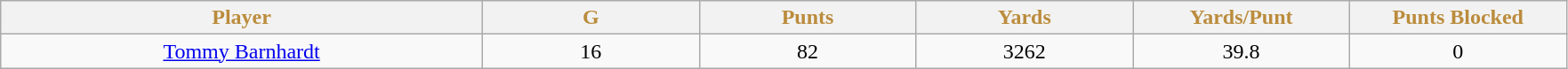<table class="wikitable">
<tr style="background:#FFFFFF; color:#BB8C3C">
<th bgcolor="#DDDDFF" width="20%">Player</th>
<th bgcolor="#DDDDFF" width="9%">G</th>
<th bgcolor="#DDDDFF" width="9%">Punts</th>
<th bgcolor="#DDDDFF" width="9%">Yards</th>
<th bgcolor="#DDDDFF" width="9%">Yards/Punt</th>
<th bgcolor="#DDDDFF" width="9%">Punts Blocked</th>
</tr>
<tr align="center">
<td><a href='#'>Tommy Barnhardt</a></td>
<td>16</td>
<td>82</td>
<td>3262</td>
<td>39.8</td>
<td>0</td>
</tr>
</table>
